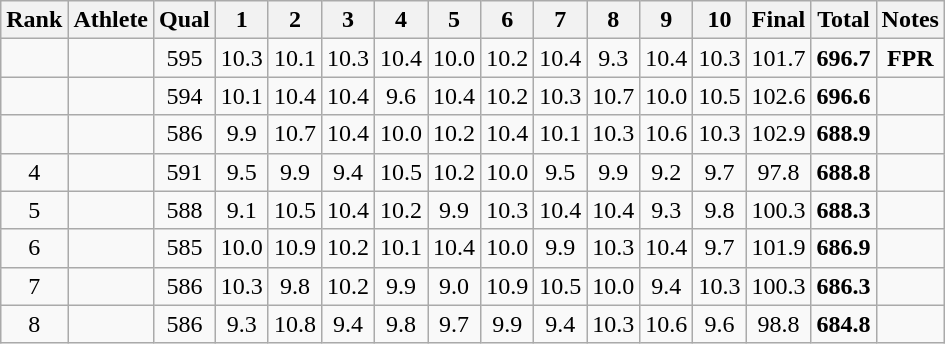<table class="wikitable sortable">
<tr>
<th>Rank</th>
<th>Athlete</th>
<th>Qual</th>
<th class="unsortable" style="width: 28px">1</th>
<th class="unsortable" style="width: 28px">2</th>
<th class="unsortable" style="width: 28px">3</th>
<th class="unsortable" style="width: 28px">4</th>
<th class="unsortable" style="width: 28px">5</th>
<th class="unsortable" style="width: 28px">6</th>
<th class="unsortable" style="width: 28px">7</th>
<th class="unsortable" style="width: 28px">8</th>
<th class="unsortable" style="width: 28px">9</th>
<th class="unsortable" style="width: 28px">10</th>
<th>Final</th>
<th>Total</th>
<th>Notes</th>
</tr>
<tr>
<td align="center"></td>
<td></td>
<td align="center">595</td>
<td align="center">10.3</td>
<td align="center">10.1</td>
<td align="center">10.3</td>
<td align="center">10.4</td>
<td align="center">10.0</td>
<td align="center">10.2</td>
<td align="center">10.4</td>
<td align="center">9.3</td>
<td align="center">10.4</td>
<td align="center">10.3</td>
<td align="center">101.7</td>
<td align="center"><strong>696.7</strong></td>
<td align="center"><strong>FPR</strong></td>
</tr>
<tr>
<td align="center"></td>
<td></td>
<td align="center">594</td>
<td align="center">10.1</td>
<td align="center">10.4</td>
<td align="center">10.4</td>
<td align="center">9.6</td>
<td align="center">10.4</td>
<td align="center">10.2</td>
<td align="center">10.3</td>
<td align="center">10.7</td>
<td align="center">10.0</td>
<td align="center">10.5</td>
<td align="center">102.6</td>
<td align="center"><strong>696.6</strong></td>
<td></td>
</tr>
<tr>
<td align="center"></td>
<td></td>
<td align="center">586</td>
<td align="center">9.9</td>
<td align="center">10.7</td>
<td align="center">10.4</td>
<td align="center">10.0</td>
<td align="center">10.2</td>
<td align="center">10.4</td>
<td align="center">10.1</td>
<td align="center">10.3</td>
<td align="center">10.6</td>
<td align="center">10.3</td>
<td align="center">102.9</td>
<td align="center"><strong>688.9</strong></td>
<td></td>
</tr>
<tr>
<td align="center">4</td>
<td></td>
<td align="center">591</td>
<td align="center">9.5</td>
<td align="center">9.9</td>
<td align="center">9.4</td>
<td align="center">10.5</td>
<td align="center">10.2</td>
<td align="center">10.0</td>
<td align="center">9.5</td>
<td align="center">9.9</td>
<td align="center">9.2</td>
<td align="center">9.7</td>
<td align="center">97.8</td>
<td align="center"><strong>688.8</strong></td>
<td></td>
</tr>
<tr>
<td align="center">5</td>
<td></td>
<td align="center">588</td>
<td align="center">9.1</td>
<td align="center">10.5</td>
<td align="center">10.4</td>
<td align="center">10.2</td>
<td align="center">9.9</td>
<td align="center">10.3</td>
<td align="center">10.4</td>
<td align="center">10.4</td>
<td align="center">9.3</td>
<td align="center">9.8</td>
<td align="center">100.3</td>
<td align="center"><strong>688.3</strong></td>
<td></td>
</tr>
<tr>
<td align="center">6</td>
<td></td>
<td align="center">585</td>
<td align="center">10.0</td>
<td align="center">10.9</td>
<td align="center">10.2</td>
<td align="center">10.1</td>
<td align="center">10.4</td>
<td align="center">10.0</td>
<td align="center">9.9</td>
<td align="center">10.3</td>
<td align="center">10.4</td>
<td align="center">9.7</td>
<td align="center">101.9</td>
<td align="center"><strong>686.9</strong></td>
<td></td>
</tr>
<tr>
<td align="center">7</td>
<td></td>
<td align="center">586</td>
<td align="center">10.3</td>
<td align="center">9.8</td>
<td align="center">10.2</td>
<td align="center">9.9</td>
<td align="center">9.0</td>
<td align="center">10.9</td>
<td align="center">10.5</td>
<td align="center">10.0</td>
<td align="center">9.4</td>
<td align="center">10.3</td>
<td align="center">100.3</td>
<td align="center"><strong>686.3</strong></td>
<td></td>
</tr>
<tr>
<td align="center">8</td>
<td></td>
<td align="center">586</td>
<td align="center">9.3</td>
<td align="center">10.8</td>
<td align="center">9.4</td>
<td align="center">9.8</td>
<td align="center">9.7</td>
<td align="center">9.9</td>
<td align="center">9.4</td>
<td align="center">10.3</td>
<td align="center">10.6</td>
<td align="center">9.6</td>
<td align="center">98.8</td>
<td align="center"><strong>684.8</strong></td>
<td></td>
</tr>
</table>
